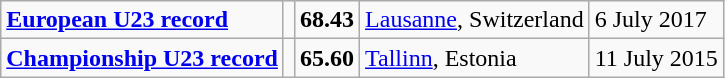<table class="wikitable">
<tr>
<td><strong><a href='#'>European U23 record</a></strong></td>
<td></td>
<td><strong>68.43</strong></td>
<td><a href='#'>Lausanne</a>, Switzerland</td>
<td>6 July 2017</td>
</tr>
<tr>
<td><strong><a href='#'>Championship U23 record</a></strong></td>
<td></td>
<td><strong>65.60</strong></td>
<td><a href='#'>Tallinn</a>, Estonia</td>
<td>11 July 2015</td>
</tr>
</table>
